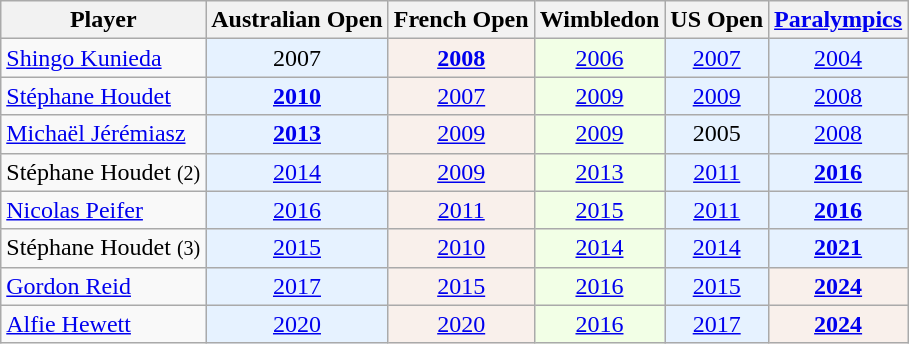<table class="wikitable sortable" style="text-align:center">
<tr>
<th>Player</th>
<th>Australian Open</th>
<th>French Open</th>
<th>Wimbledon</th>
<th>US Open</th>
<th><a href='#'>Paralympics</a></th>
</tr>
<tr>
<td style="text-align:left;"> <a href='#'>Shingo Kunieda</a></td>
<td style="background: #e6f2ff;">2007</td>
<td style="background: #f9f0eb;"><strong><a href='#'>2008</a></strong></td>
<td style="background: #f2ffe6;"><a href='#'>2006</a></td>
<td style="background: #e6f2ff;"><a href='#'>2007</a></td>
<td style="background: #e6f2ff;"><a href='#'>2004</a></td>
</tr>
<tr>
<td style="text-align:left;"> <a href='#'>Stéphane Houdet</a></td>
<td style="background: #e6f2ff;"><strong><a href='#'>2010</a></strong></td>
<td style="background: #f9f0eb;"><a href='#'>2007</a></td>
<td style="background: #f2ffe6;"><a href='#'>2009</a></td>
<td style="background: #e6f2ff;"><a href='#'>2009</a></td>
<td style="background: #e6f2ff;"><a href='#'>2008</a></td>
</tr>
<tr>
<td style="text-align:left;"> <a href='#'>Michaël Jérémiasz</a></td>
<td style="background: #e6f2ff;"><strong><a href='#'>2013</a></strong></td>
<td style="background: #f9f0eb;"><a href='#'>2009</a></td>
<td style="background: #f2ffe6;"><a href='#'>2009</a></td>
<td style="background: #e6f2ff;">2005</td>
<td style="background: #e6f2ff;"><a href='#'>2008</a></td>
</tr>
<tr>
<td style="text-align:left;"> Stéphane Houdet <small>(2)</small></td>
<td style="background: #e6f2ff;"><a href='#'>2014</a></td>
<td style="background: #f9f0eb;"><a href='#'>2009</a></td>
<td style="background: #f2ffe6;"><a href='#'>2013</a></td>
<td style="background: #e6f2ff;"><a href='#'>2011</a></td>
<td style="background: #e6f2ff;"><strong><a href='#'>2016</a></strong></td>
</tr>
<tr>
<td style="text-align:left;"> <a href='#'>Nicolas Peifer</a></td>
<td style="background: #e6f2ff;"><a href='#'>2016</a></td>
<td style="background: #f9f0eb;"><a href='#'>2011</a></td>
<td style="background: #f2ffe6;"><a href='#'>2015</a></td>
<td style="background: #e6f2ff;"><a href='#'>2011</a></td>
<td style="background: #e6f2ff;"><strong><a href='#'>2016</a></strong></td>
</tr>
<tr>
<td style="text-align:left;"> Stéphane Houdet <small>(3)</small></td>
<td style="background: #e6f2ff;"><a href='#'>2015</a></td>
<td style="background: #f9f0eb;"><a href='#'>2010</a></td>
<td style="background: #f2ffe6;"><a href='#'>2014</a></td>
<td style="background: #e6f2ff;"><a href='#'>2014</a></td>
<td style="background: #e6f2ff;"><strong><a href='#'>2021</a></strong></td>
</tr>
<tr>
<td style="text-align:left;"> <a href='#'>Gordon Reid</a></td>
<td style="background: #e6f2ff;"><a href='#'>2017</a></td>
<td style="background: #f9f0eb;"><a href='#'>2015</a></td>
<td style="background: #f2ffe6;"><a href='#'>2016</a></td>
<td style="background: #e6f2ff;"><a href='#'>2015</a></td>
<td style="background: #f9f0eb;"><strong><a href='#'>2024</a></strong></td>
</tr>
<tr>
<td style="text-align:left;"> <a href='#'>Alfie Hewett</a></td>
<td style="background: #e6f2ff;"><a href='#'>2020</a></td>
<td style="background: #f9f0eb;"><a href='#'>2020</a></td>
<td style="background: #f2ffe6;"><a href='#'>2016</a></td>
<td style="background: #e6f2ff;"><a href='#'>2017</a></td>
<td style="background: #f9f0eb;"><strong><a href='#'>2024</a></strong></td>
</tr>
</table>
